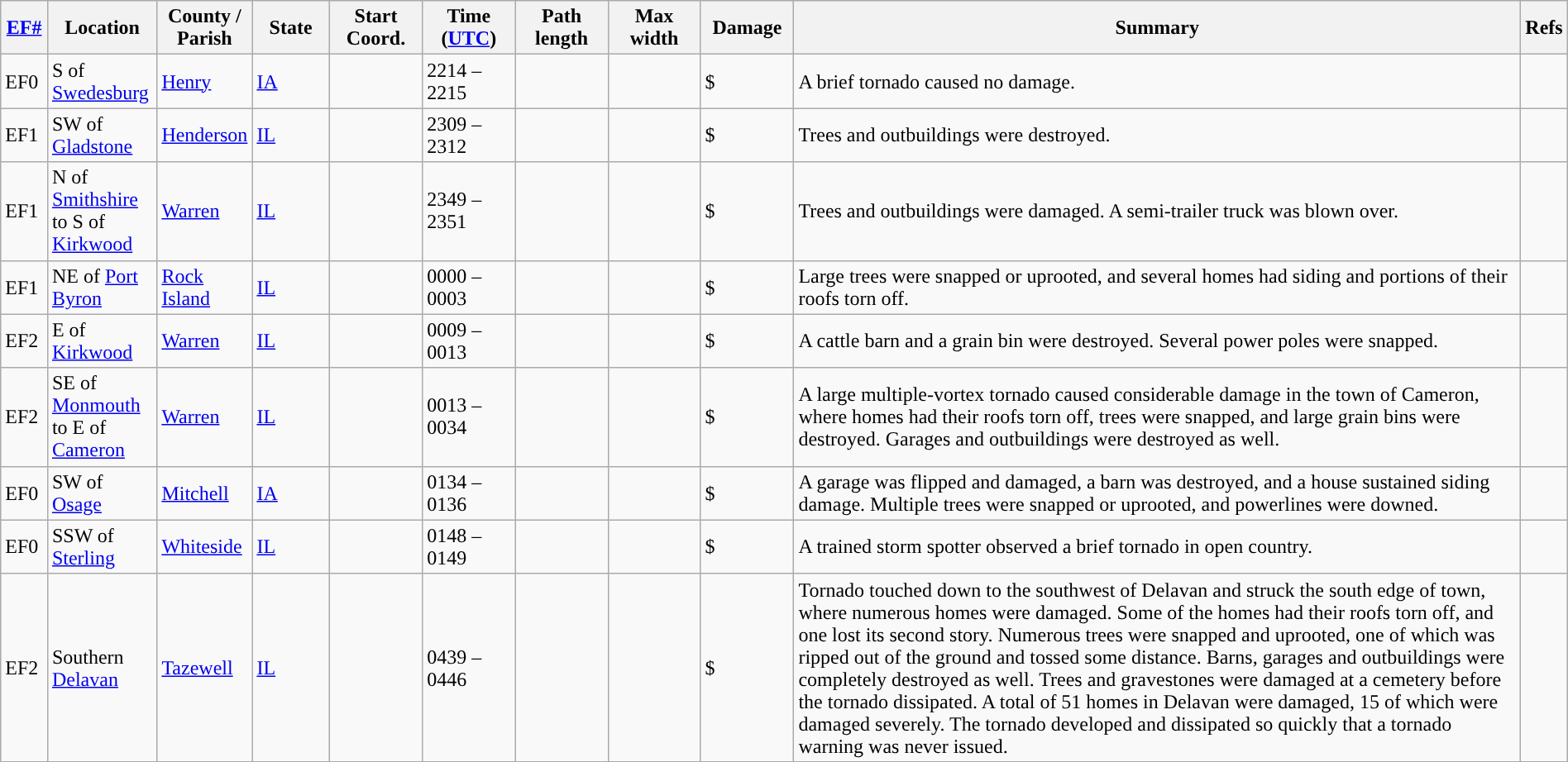<table class="wikitable sortable" style="width:100%;">
<tr>
<th scope="col" width="3%" align="center"><a href='#'>EF#</a></th>
<th scope="col" width="7%" align="center" class="unsortable">Location</th>
<th scope="col" width="6%" align="center" class="unsortable">County / Parish</th>
<th scope="col" width="5%" align="center">State</th>
<th scope="col" width="6%" align="center">Start Coord.</th>
<th scope="col" width="6%" align="center">Time (<a href='#'>UTC</a>)</th>
<th scope="col" width="6%" align="center">Path length</th>
<th scope="col" width="6%" align="center">Max width</th>
<th scope="col" width="6%" align="center">Damage</th>
<th scope="col" width="48%" class="unsortable" align="center">Summary</th>
<th scope="col" width="48%" class="unsortable" align="center">Refs</th>
</tr>
<tr>
<td>EF0</td>
<td>S of <a href='#'>Swedesburg</a></td>
<td><a href='#'>Henry</a></td>
<td><a href='#'>IA</a></td>
<td></td>
<td>2214 – 2215</td>
<td></td>
<td></td>
<td>$</td>
<td>A brief tornado caused no damage.</td>
<td></td>
</tr>
<tr>
<td>EF1</td>
<td>SW of <a href='#'>Gladstone</a></td>
<td><a href='#'>Henderson</a></td>
<td><a href='#'>IL</a></td>
<td></td>
<td>2309 – 2312</td>
<td></td>
<td></td>
<td>$</td>
<td>Trees and outbuildings were destroyed.</td>
<td></td>
</tr>
<tr>
<td>EF1</td>
<td>N of <a href='#'>Smithshire</a> to S of <a href='#'>Kirkwood</a></td>
<td><a href='#'>Warren</a></td>
<td><a href='#'>IL</a></td>
<td></td>
<td>2349 – 2351</td>
<td></td>
<td></td>
<td>$</td>
<td>Trees and outbuildings were damaged. A semi-trailer truck was blown over.</td>
<td></td>
</tr>
<tr>
<td>EF1</td>
<td>NE of <a href='#'>Port Byron</a></td>
<td><a href='#'>Rock Island</a></td>
<td><a href='#'>IL</a></td>
<td></td>
<td>0000 – 0003</td>
<td></td>
<td></td>
<td>$</td>
<td>Large trees were snapped or uprooted, and several homes had siding and portions of their roofs torn off.</td>
<td></td>
</tr>
<tr>
<td>EF2</td>
<td>E of <a href='#'>Kirkwood</a></td>
<td><a href='#'>Warren</a></td>
<td><a href='#'>IL</a></td>
<td></td>
<td>0009 – 0013</td>
<td></td>
<td></td>
<td>$</td>
<td>A cattle barn and a grain bin were destroyed. Several power poles were snapped.</td>
<td></td>
</tr>
<tr>
<td>EF2</td>
<td>SE of <a href='#'>Monmouth</a> to E of <a href='#'>Cameron</a></td>
<td><a href='#'>Warren</a></td>
<td><a href='#'>IL</a></td>
<td></td>
<td>0013 – 0034</td>
<td></td>
<td></td>
<td>$</td>
<td>A large multiple-vortex tornado caused considerable damage in the town of Cameron, where homes had their roofs torn off, trees were snapped, and large grain bins were destroyed. Garages and outbuildings were destroyed as well.</td>
<td></td>
</tr>
<tr>
<td>EF0</td>
<td>SW of <a href='#'>Osage</a></td>
<td><a href='#'>Mitchell</a></td>
<td><a href='#'>IA</a></td>
<td></td>
<td>0134 – 0136</td>
<td></td>
<td></td>
<td>$</td>
<td>A garage was flipped and damaged, a barn was destroyed, and a house sustained siding damage. Multiple trees were snapped or uprooted, and powerlines were downed.</td>
<td></td>
</tr>
<tr>
<td>EF0</td>
<td>SSW of <a href='#'>Sterling</a></td>
<td><a href='#'>Whiteside</a></td>
<td><a href='#'>IL</a></td>
<td></td>
<td>0148 – 0149</td>
<td></td>
<td></td>
<td>$</td>
<td>A trained storm spotter observed a brief tornado in open country.</td>
<td></td>
</tr>
<tr>
<td>EF2</td>
<td>Southern <a href='#'>Delavan</a></td>
<td><a href='#'>Tazewell</a></td>
<td><a href='#'>IL</a></td>
<td></td>
<td>0439 – 0446</td>
<td></td>
<td></td>
<td>$</td>
<td>Tornado touched down to the southwest of Delavan and struck the south edge of town, where numerous homes were damaged. Some of the homes had their roofs torn off, and one lost its second story. Numerous trees were snapped and uprooted, one of which was ripped out of the ground and tossed some distance. Barns, garages and outbuildings were completely destroyed as well. Trees and gravestones were damaged at a cemetery before the tornado dissipated. A total of 51 homes in Delavan were damaged, 15 of which were damaged severely. The tornado developed and dissipated so quickly that a tornado warning was never issued.</td>
<td></td>
</tr>
<tr>
</tr>
</table>
